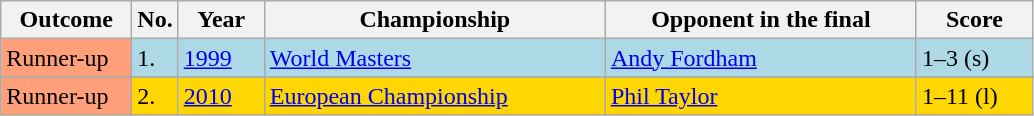<table class="sortable wikitable">
<tr>
<th width="80">Outcome</th>
<th width="20">No.</th>
<th width="50">Year</th>
<th style="width:220px;">Championship</th>
<th style="width:200px;">Opponent in the final</th>
<th width="70">Score</th>
</tr>
<tr style="background:#add8e6;">
<td style="background:#ffa07a;">Runner-up</td>
<td>1.</td>
<td><a href='#'>1999</a></td>
<td><a href='#'>World Masters</a></td>
<td> <a href='#'>Andy Fordham</a></td>
<td>1–3 (s)</td>
</tr>
<tr>
</tr>
<tr style="background:gold;">
<td style="background:#ffa07a;">Runner-up</td>
<td>2.</td>
<td><a href='#'>2010</a></td>
<td><a href='#'>European Championship</a></td>
<td> <a href='#'>Phil Taylor</a></td>
<td>1–11 (l)</td>
</tr>
</table>
